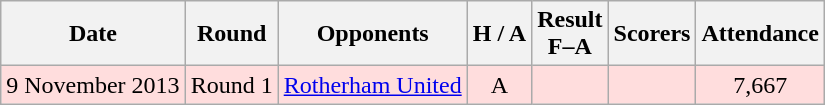<table class="wikitable" style="text-align:center">
<tr>
<th>Date</th>
<th>Round</th>
<th>Opponents</th>
<th>H / A</th>
<th>Result<br>F–A</th>
<th>Scorers</th>
<th>Attendance</th>
</tr>
<tr bgcolor="#ffdddd">
<td>9 November 2013</td>
<td>Round 1</td>
<td><a href='#'>Rotherham United</a></td>
<td>A</td>
<td></td>
<td></td>
<td>7,667</td>
</tr>
</table>
